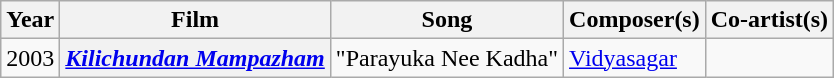<table class="wikitable">
<tr>
<th>Year</th>
<th>Film</th>
<th>Song</th>
<th>Composer(s)</th>
<th>Co-artist(s)</th>
</tr>
<tr>
<td>2003</td>
<th><em><a href='#'>Kilichundan Mampazham</a></em></th>
<td>"Parayuka Nee Kadha"</td>
<td><a href='#'>Vidyasagar</a></td>
<td></td>
</tr>
</table>
